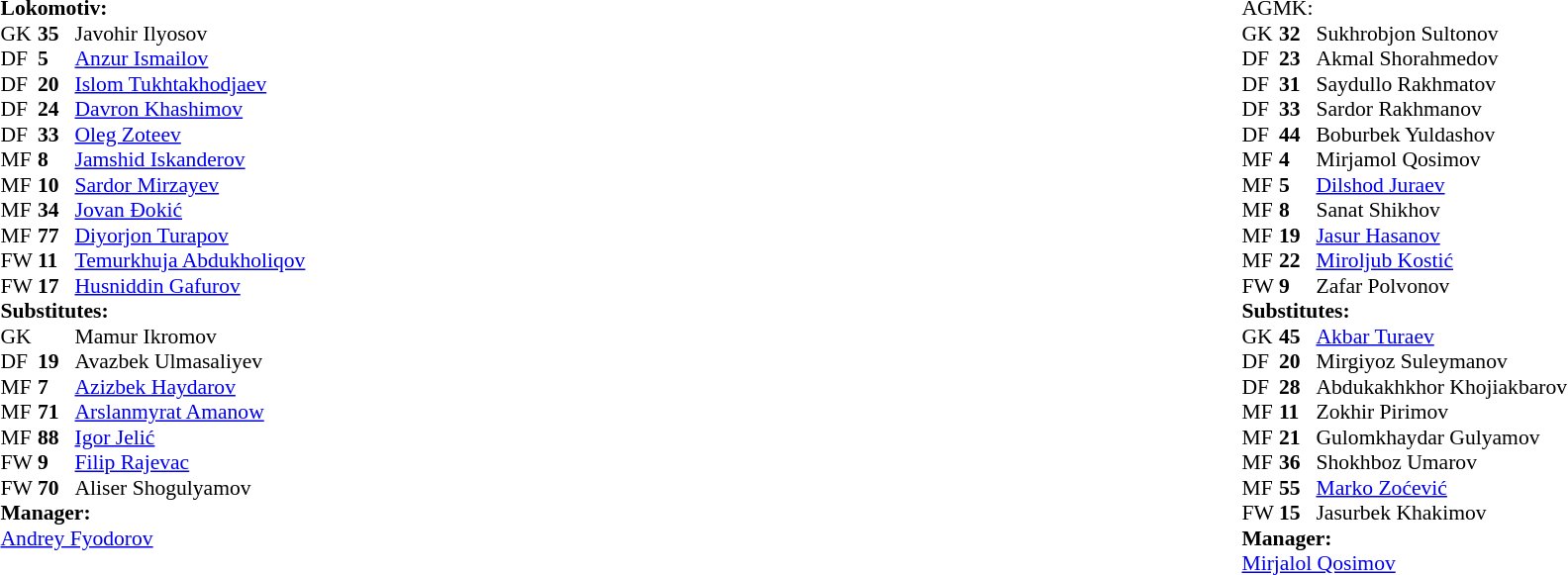<table width="100%">
<tr>
<td valign="top" width="50%"><br><table style="font-size: 90%" cellspacing="0" cellpadding="0">
<tr>
<td colspan="4"><strong>Lokomotiv:</strong></td>
</tr>
<tr>
<th width=25></th>
<th width=25></th>
</tr>
<tr>
<td>GK</td>
<td><strong>35</strong></td>
<td> Javohir Ilyosov</td>
</tr>
<tr>
<td>DF</td>
<td><strong>5</strong></td>
<td> <a href='#'>Anzur Ismailov</a></td>
</tr>
<tr>
<td>DF</td>
<td><strong>20</strong></td>
<td> <a href='#'>Islom Tukhtakhodjaev</a></td>
</tr>
<tr>
<td>DF</td>
<td><strong>24</strong></td>
<td> <a href='#'>Davron Khashimov</a></td>
</tr>
<tr>
<td>DF</td>
<td><strong>33</strong></td>
<td> <a href='#'>Oleg Zoteev</a></td>
<td></td>
<td></td>
</tr>
<tr>
<td>MF</td>
<td><strong>8</strong></td>
<td> <a href='#'>Jamshid Iskanderov</a></td>
<td></td>
<td></td>
</tr>
<tr>
<td>MF</td>
<td><strong>10</strong></td>
<td> <a href='#'>Sardor Mirzayev</a></td>
</tr>
<tr>
<td>MF</td>
<td><strong>34</strong></td>
<td> <a href='#'>Jovan Đokić</a></td>
<td></td>
</tr>
<tr>
<td>MF</td>
<td><strong>77</strong></td>
<td> <a href='#'>Diyorjon Turapov</a></td>
</tr>
<tr>
<td>FW</td>
<td><strong>11</strong></td>
<td> <a href='#'>Temurkhuja Abdukholiqov</a></td>
<td></td>
<td></td>
</tr>
<tr>
<td>FW</td>
<td><strong>17</strong></td>
<td> <a href='#'>Husniddin Gafurov</a></td>
</tr>
<tr>
<td colspan=3><strong>Substitutes:</strong></td>
</tr>
<tr>
<td>GK</td>
<td></td>
<td> Mamur Ikromov</td>
</tr>
<tr>
<td>DF</td>
<td><strong>19</strong></td>
<td> Avazbek Ulmasaliyev</td>
</tr>
<tr>
<td>MF</td>
<td><strong>7</strong></td>
<td> <a href='#'>Azizbek Haydarov</a></td>
<td></td>
<td></td>
</tr>
<tr>
<td>MF</td>
<td><strong>71</strong></td>
<td> <a href='#'>Arslanmyrat Amanow</a></td>
</tr>
<tr>
<td>MF</td>
<td><strong>88</strong></td>
<td> <a href='#'>Igor Jelić</a></td>
<td></td>
<td></td>
</tr>
<tr>
<td>FW</td>
<td><strong>9</strong></td>
<td> <a href='#'>Filip Rajevac</a></td>
<td></td>
<td></td>
</tr>
<tr>
<td>FW</td>
<td><strong>70</strong></td>
<td> Aliser Shogulyamov</td>
</tr>
<tr>
<td colspan=3><strong>Manager:</strong></td>
</tr>
<tr>
<td colspan=3> <a href='#'>Andrey Fyodorov</a></td>
</tr>
</table>
</td>
<td valign="top"></td>
<td valign="top" width="50%"><br><table style="font-size: 90%" cellspacing="0" cellpadding="0" align=center>
<tr>
<td colspan=4>AGMK:</td>
</tr>
<tr>
<th width=25></th>
<th width=25></th>
</tr>
<tr>
<td>GK</td>
<td><strong>32</strong></td>
<td> Sukhrobjon Sultonov</td>
</tr>
<tr>
<td>DF</td>
<td><strong>23</strong></td>
<td> Akmal Shorahmedov</td>
</tr>
<tr>
<td>DF</td>
<td><strong>31</strong></td>
<td> Saydullo Rakhmatov</td>
</tr>
<tr>
<td>DF</td>
<td><strong>33</strong></td>
<td> Sardor Rakhmanov</td>
<td></td>
</tr>
<tr>
<td>DF</td>
<td><strong>44</strong></td>
<td> Boburbek Yuldashov</td>
</tr>
<tr>
<td>MF</td>
<td><strong>4</strong></td>
<td> Mirjamol Qosimov</td>
<td></td>
<td></td>
</tr>
<tr>
<td>MF</td>
<td><strong>5</strong></td>
<td> <a href='#'>Dilshod Juraev</a></td>
</tr>
<tr>
<td>MF</td>
<td><strong>8</strong></td>
<td> Sanat Shikhov</td>
<td></td>
<td></td>
</tr>
<tr>
<td>MF</td>
<td><strong>19</strong></td>
<td> <a href='#'> Jasur Hasanov</a></td>
</tr>
<tr>
<td>MF</td>
<td><strong>22</strong></td>
<td> <a href='#'>Miroljub Kostić</a></td>
<td></td>
<td></td>
</tr>
<tr>
<td>FW</td>
<td><strong>9</strong></td>
<td> Zafar Polvonov</td>
<td></td>
</tr>
<tr>
<td colspan=3><strong>Substitutes:</strong></td>
</tr>
<tr>
<td>GK</td>
<td><strong>45</strong></td>
<td> <a href='#'>Akbar Turaev</a></td>
</tr>
<tr>
<td>DF</td>
<td><strong>20</strong></td>
<td> Mirgiyoz Suleymanov</td>
</tr>
<tr>
<td>DF</td>
<td><strong>28</strong></td>
<td> Abdukakhkhor Khojiakbarov</td>
</tr>
<tr>
<td>MF</td>
<td><strong>11</strong></td>
<td> Zokhir Pirimov</td>
</tr>
<tr>
<td>MF</td>
<td><strong>21</strong></td>
<td> Gulomkhaydar Gulyamov</td>
</tr>
<tr>
<td>MF</td>
<td><strong>36</strong></td>
<td> Shokhboz Umarov</td>
<td></td>
<td></td>
</tr>
<tr>
<td>MF</td>
<td><strong>55</strong></td>
<td> <a href='#'>Marko Zoćević</a></td>
<td></td>
<td></td>
</tr>
<tr>
<td>FW</td>
<td><strong>15</strong></td>
<td> Jasurbek Khakimov</td>
<td></td>
<td></td>
</tr>
<tr>
<td colspan=3><strong>Manager:</strong></td>
</tr>
<tr>
<td colspan=3> <a href='#'>Mirjalol Qosimov</a></td>
</tr>
</table>
</td>
</tr>
</table>
